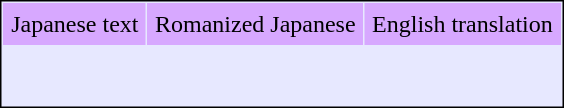<table align=center cellpadding="5" cellspacing="1" style="border:1px solid black; background-color:#e7e8ff;">
<tr align=center bgcolor=#d7a8ff>
<td>Japanese text</td>
<td>Romanized Japanese</td>
<td>English translation</td>
</tr>
<tr valign=top>
<td><br></td>
<td><br></td>
<td><br></td>
</tr>
<tr>
<td colspan=2></td>
</tr>
</table>
